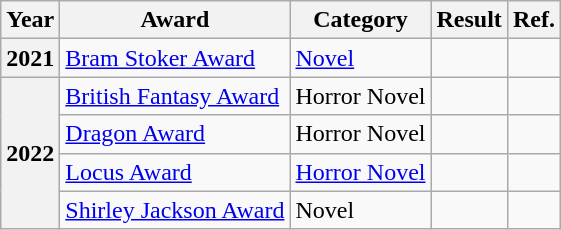<table class="wikitable sortable">
<tr>
<th>Year</th>
<th>Award</th>
<th>Category</th>
<th>Result</th>
<th>Ref.</th>
</tr>
<tr>
<th>2021</th>
<td><a href='#'>Bram Stoker Award</a></td>
<td><a href='#'>Novel</a></td>
<td></td>
<td></td>
</tr>
<tr>
<th rowspan="4">2022</th>
<td><a href='#'>British Fantasy Award</a></td>
<td>Horror Novel</td>
<td></td>
<td></td>
</tr>
<tr>
<td><a href='#'>Dragon Award</a></td>
<td>Horror Novel</td>
<td></td>
<td></td>
</tr>
<tr>
<td><a href='#'>Locus Award</a></td>
<td><a href='#'>Horror Novel</a></td>
<td></td>
<td></td>
</tr>
<tr>
<td><a href='#'>Shirley Jackson Award</a></td>
<td>Novel</td>
<td></td>
<td></td>
</tr>
</table>
